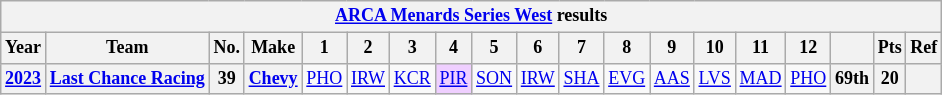<table class="wikitable" style="text-align:center; font-size:75%">
<tr>
<th colspan=23><a href='#'>ARCA Menards Series West</a> results</th>
</tr>
<tr>
<th>Year</th>
<th>Team</th>
<th>No.</th>
<th>Make</th>
<th>1</th>
<th>2</th>
<th>3</th>
<th>4</th>
<th>5</th>
<th>6</th>
<th>7</th>
<th>8</th>
<th>9</th>
<th>10</th>
<th>11</th>
<th>12</th>
<th></th>
<th>Pts</th>
<th>Ref</th>
</tr>
<tr>
<th><a href='#'>2023</a></th>
<th><a href='#'>Last Chance Racing</a></th>
<th>39</th>
<th><a href='#'>Chevy</a></th>
<td><a href='#'>PHO</a></td>
<td><a href='#'>IRW</a></td>
<td><a href='#'>KCR</a></td>
<td style="background:#EFCFFF;"><a href='#'>PIR</a><br></td>
<td><a href='#'>SON</a></td>
<td><a href='#'>IRW</a></td>
<td><a href='#'>SHA</a></td>
<td><a href='#'>EVG</a></td>
<td><a href='#'>AAS</a></td>
<td><a href='#'>LVS</a></td>
<td><a href='#'>MAD</a></td>
<td><a href='#'>PHO</a></td>
<th>69th</th>
<th>20</th>
<th></th>
</tr>
</table>
